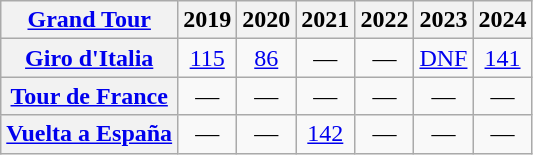<table class="wikitable plainrowheaders">
<tr>
<th scope="col"><a href='#'>Grand Tour</a></th>
<th scope="col">2019</th>
<th scope="col">2020</th>
<th scope="col">2021</th>
<th scope="col">2022</th>
<th scope="col">2023</th>
<th scope="col">2024</th>
</tr>
<tr style="text-align:center;">
<th scope="row"> <a href='#'>Giro d'Italia</a></th>
<td><a href='#'>115</a></td>
<td><a href='#'>86</a></td>
<td>—</td>
<td>—</td>
<td><a href='#'>DNF</a></td>
<td><a href='#'>141</a></td>
</tr>
<tr style="text-align:center;">
<th scope="row"> <a href='#'>Tour de France</a></th>
<td>—</td>
<td>—</td>
<td>—</td>
<td>—</td>
<td>—</td>
<td>—</td>
</tr>
<tr style="text-align:center;">
<th scope="row"> <a href='#'>Vuelta a España</a></th>
<td>—</td>
<td>—</td>
<td><a href='#'>142</a></td>
<td>—</td>
<td>—</td>
<td>—</td>
</tr>
</table>
